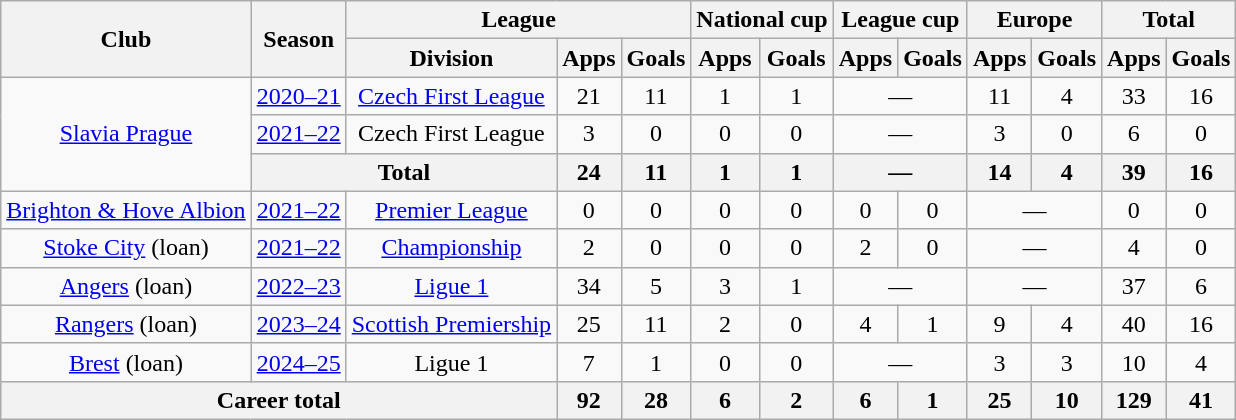<table class="wikitable" style="text-align:center">
<tr>
<th rowspan="2">Club</th>
<th rowspan="2">Season</th>
<th colspan="3">League</th>
<th colspan="2">National cup</th>
<th colspan="2">League cup</th>
<th colspan="2">Europe</th>
<th colspan="2">Total</th>
</tr>
<tr>
<th>Division</th>
<th>Apps</th>
<th>Goals</th>
<th>Apps</th>
<th>Goals</th>
<th>Apps</th>
<th>Goals</th>
<th>Apps</th>
<th>Goals</th>
<th>Apps</th>
<th>Goals</th>
</tr>
<tr>
<td rowspan=3><a href='#'>Slavia Prague</a></td>
<td><a href='#'>2020–21</a></td>
<td><a href='#'>Czech First League</a></td>
<td>21</td>
<td>11</td>
<td>1</td>
<td>1</td>
<td colspan="2">—</td>
<td>11</td>
<td>4</td>
<td>33</td>
<td>16</td>
</tr>
<tr>
<td><a href='#'>2021–22</a></td>
<td>Czech First League</td>
<td>3</td>
<td>0</td>
<td>0</td>
<td>0</td>
<td colspan="2">—</td>
<td>3</td>
<td>0</td>
<td>6</td>
<td>0</td>
</tr>
<tr>
<th colspan=2>Total</th>
<th>24</th>
<th>11</th>
<th>1</th>
<th>1</th>
<th colspan="2">—</th>
<th>14</th>
<th>4</th>
<th>39</th>
<th>16</th>
</tr>
<tr>
<td><a href='#'>Brighton & Hove Albion</a></td>
<td><a href='#'>2021–22</a></td>
<td><a href='#'>Premier League</a></td>
<td>0</td>
<td>0</td>
<td>0</td>
<td>0</td>
<td>0</td>
<td>0</td>
<td colspan="2">—</td>
<td>0</td>
<td>0</td>
</tr>
<tr>
<td><a href='#'>Stoke City</a> (loan)</td>
<td><a href='#'>2021–22</a></td>
<td><a href='#'>Championship</a></td>
<td>2</td>
<td>0</td>
<td>0</td>
<td>0</td>
<td>2</td>
<td>0</td>
<td colspan="2">—</td>
<td>4</td>
<td>0</td>
</tr>
<tr>
<td><a href='#'>Angers</a> (loan)</td>
<td><a href='#'>2022–23</a></td>
<td><a href='#'>Ligue 1</a></td>
<td>34</td>
<td>5</td>
<td>3</td>
<td>1</td>
<td colspan="2">—</td>
<td colspan="2">—</td>
<td>37</td>
<td>6</td>
</tr>
<tr>
<td><a href='#'>Rangers</a> (loan)</td>
<td><a href='#'>2023–24</a></td>
<td><a href='#'>Scottish Premiership</a></td>
<td>25</td>
<td>11</td>
<td>2</td>
<td>0</td>
<td>4</td>
<td>1</td>
<td>9</td>
<td>4</td>
<td>40</td>
<td>16</td>
</tr>
<tr>
<td><a href='#'>Brest</a> (loan)</td>
<td><a href='#'>2024–25</a></td>
<td>Ligue 1</td>
<td>7</td>
<td>1</td>
<td>0</td>
<td>0</td>
<td colspan="2">—</td>
<td>3</td>
<td>3</td>
<td>10</td>
<td>4</td>
</tr>
<tr>
<th colspan="3">Career total</th>
<th>92</th>
<th>28</th>
<th>6</th>
<th>2</th>
<th>6</th>
<th>1</th>
<th>25</th>
<th>10</th>
<th>129</th>
<th>41</th>
</tr>
</table>
